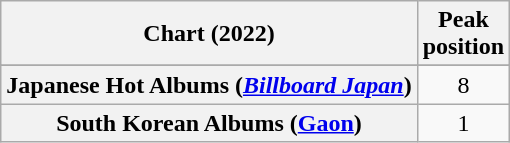<table class="wikitable sortable plainrowheaders" style="text-align:center">
<tr>
<th scope="col">Chart (2022)</th>
<th scope="col">Peak<br>position</th>
</tr>
<tr>
</tr>
<tr>
<th scope="row">Japanese Hot Albums (<em><a href='#'>Billboard Japan</a></em>)</th>
<td>8</td>
</tr>
<tr>
<th scope="row">South Korean Albums (<a href='#'>Gaon</a>)</th>
<td>1</td>
</tr>
</table>
